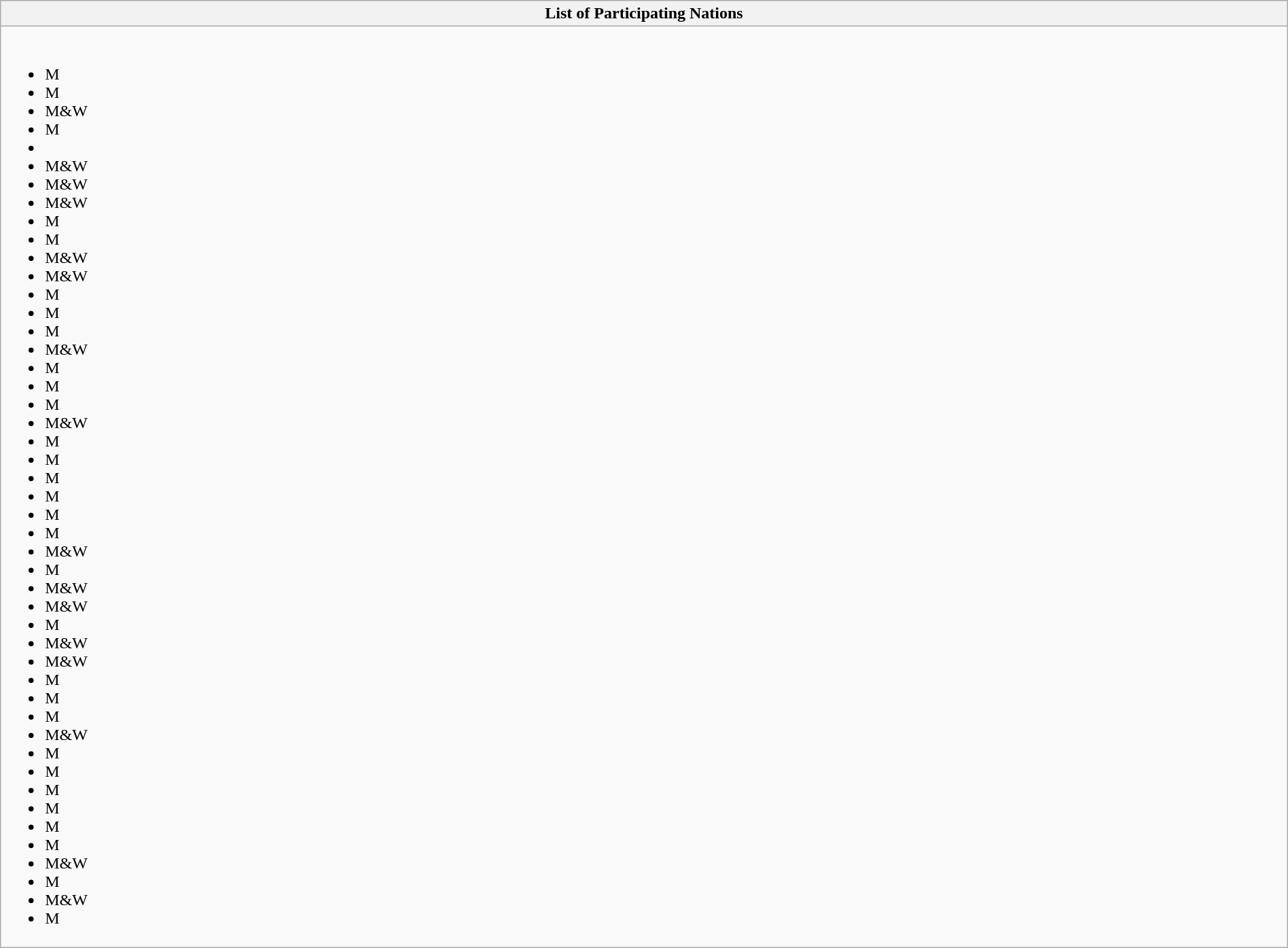<table class="wikitable collapsible" style="width:100%;">
<tr>
<th>List of Participating Nations</th>
</tr>
<tr>
<td><br><ul><li> M</li><li> M</li><li> M&W</li><li> M</li><li></li><li> M&W</li><li> M&W</li><li> M&W</li><li> M</li><li> M</li><li> M&W</li><li> M&W</li><li> M</li><li> M</li><li> M</li><li> M&W</li><li> M</li><li> M</li><li> M</li><li> M&W</li><li> M</li><li> M</li><li> M</li><li> M</li><li> M</li><li> M</li><li> M&W</li><li> M</li><li> M&W</li><li> M&W</li><li> M</li><li> M&W</li><li> M&W</li><li> M</li><li> M</li><li> M</li><li> M&W</li><li> M</li><li> M</li><li> M</li><li> M</li><li> M</li><li> M</li><li> M&W</li><li> M</li><li> M&W</li><li> M</li></ul></td>
</tr>
</table>
